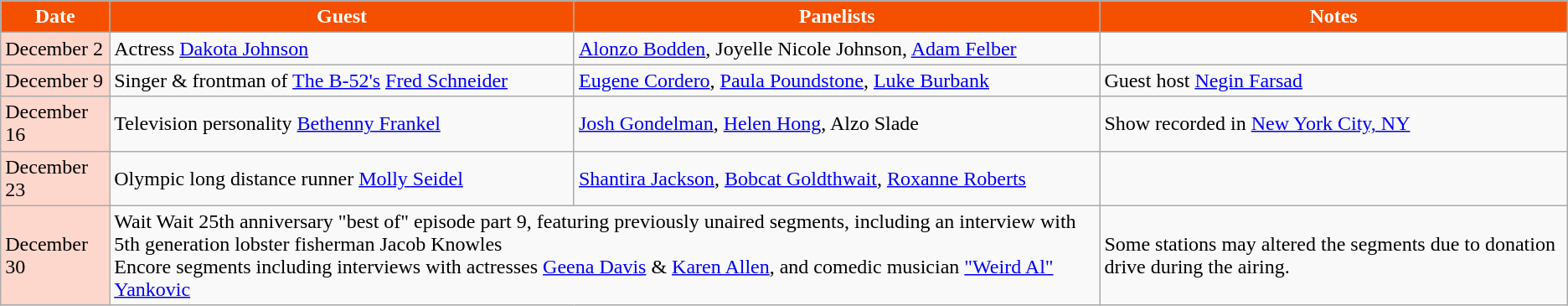<table class="wikitable">
<tr>
<th style="background:#f55000;color:#FFFFFF;">Date</th>
<th style="background:#f55000;color:#FFFFFF;">Guest</th>
<th style="background:#f55000;color:#FFFFFF;">Panelists</th>
<th style="background:#f55000;color:#FFFFFF;">Notes</th>
</tr>
<tr>
<td style="background:#FDD6CC;color:#000000;">December 2</td>
<td>Actress <a href='#'>Dakota Johnson</a></td>
<td><a href='#'>Alonzo Bodden</a>, Joyelle Nicole Johnson, <a href='#'>Adam Felber</a></td>
<td></td>
</tr>
<tr>
<td style="background:#FDD6CC;color:#000000;">December 9</td>
<td>Singer & frontman of <a href='#'>The B-52's</a> <a href='#'>Fred Schneider</a></td>
<td><a href='#'>Eugene Cordero</a>, <a href='#'>Paula Poundstone</a>, <a href='#'>Luke Burbank</a></td>
<td>Guest host <a href='#'>Negin Farsad</a></td>
</tr>
<tr>
<td style="background:#FDD6CC;color:#000000;">December 16</td>
<td>Television personality <a href='#'>Bethenny Frankel</a></td>
<td><a href='#'>Josh Gondelman</a>, <a href='#'>Helen Hong</a>, Alzo Slade</td>
<td>Show recorded in <a href='#'>New York City, NY</a> </td>
</tr>
<tr>
<td style="background:#FDD6CC;color:#000000;">December 23</td>
<td>Olympic long distance runner <a href='#'>Molly Seidel</a></td>
<td><a href='#'>Shantira Jackson</a>, <a href='#'>Bobcat Goldthwait</a>, <a href='#'>Roxanne Roberts</a></td>
<td></td>
</tr>
<tr>
<td style="background:#FDD6CC;color:#000000;">December 30</td>
<td colspan=2>Wait Wait 25th anniversary "best of" episode part 9, featuring previously unaired segments, including an interview with 5th generation lobster fisherman Jacob Knowles <br> Encore segments including interviews with actresses <a href='#'>Geena Davis</a> & <a href='#'>Karen Allen</a>, and comedic musician <a href='#'>"Weird Al" Yankovic</a></td>
<td>Some stations may altered the segments due to donation drive during the airing.</td>
</tr>
</table>
